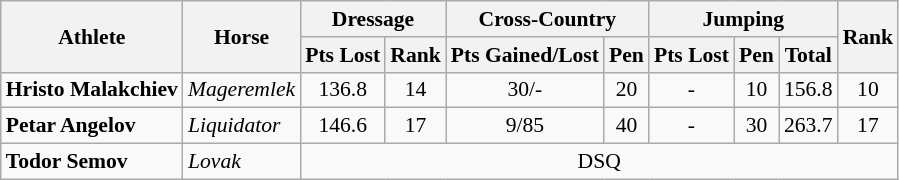<table class=wikitable style="font-size:90%; text-align: center">
<tr>
<th rowspan="2">Athlete</th>
<th rowspan="2">Horse</th>
<th colspan="2">Dressage</th>
<th colspan="2">Cross-Country</th>
<th colspan="3">Jumping</th>
<th rowspan="2">Rank</th>
</tr>
<tr>
<th>Pts Lost</th>
<th>Rank</th>
<th>Pts Gained/Lost</th>
<th>Pen</th>
<th>Pts Lost</th>
<th>Pen</th>
<th>Total</th>
</tr>
<tr align=center>
<td align=left><strong>Hristo Malakchiev</strong></td>
<td align=left><em>Mageremlek</em></td>
<td>136.8</td>
<td>14</td>
<td>30/-</td>
<td>20</td>
<td>-</td>
<td>10</td>
<td>156.8</td>
<td>10</td>
</tr>
<tr align=center>
<td align=left><strong>Petar Angelov</strong></td>
<td align=left><em>Liquidator</em></td>
<td>146.6</td>
<td>17</td>
<td>9/85</td>
<td>40</td>
<td>-</td>
<td>30</td>
<td>263.7</td>
<td>17</td>
</tr>
<tr align=center>
<td align=left><strong>Todor Semov</strong></td>
<td align=left><em>Lovak</em></td>
<td colspan=8>DSQ</td>
</tr>
</table>
